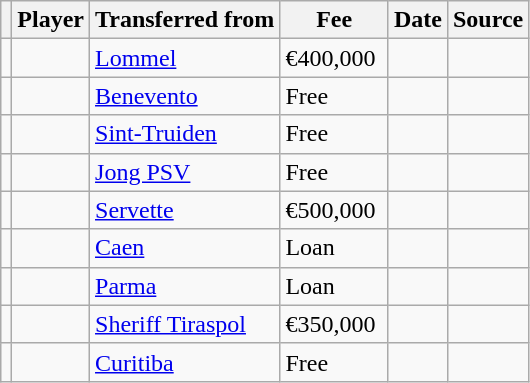<table class="wikitable plainrowheaders sortable">
<tr>
<th></th>
<th scope="col">Player</th>
<th>Transferred from</th>
<th style="width: 65px;">Fee</th>
<th scope="col">Date</th>
<th scope="col">Source</th>
</tr>
<tr>
<td align="center"></td>
<td></td>
<td> <a href='#'>Lommel</a></td>
<td>€400,000</td>
<td></td>
<td></td>
</tr>
<tr>
<td align="center"></td>
<td></td>
<td> <a href='#'>Benevento</a></td>
<td>Free</td>
<td></td>
<td></td>
</tr>
<tr>
<td align="center"></td>
<td></td>
<td> <a href='#'>Sint-Truiden</a></td>
<td>Free</td>
<td></td>
<td></td>
</tr>
<tr>
<td align="center"></td>
<td></td>
<td> <a href='#'>Jong PSV</a></td>
<td>Free</td>
<td></td>
<td></td>
</tr>
<tr>
<td align="center"></td>
<td></td>
<td> <a href='#'>Servette</a></td>
<td>€500,000</td>
<td></td>
<td></td>
</tr>
<tr>
<td align="center"></td>
<td></td>
<td> <a href='#'>Caen</a></td>
<td>Loan</td>
<td></td>
<td></td>
</tr>
<tr>
<td align="center"></td>
<td></td>
<td> <a href='#'>Parma</a></td>
<td>Loan</td>
<td></td>
<td></td>
</tr>
<tr>
<td align="center"></td>
<td></td>
<td> <a href='#'>Sheriff Tiraspol</a></td>
<td>€350,000</td>
<td></td>
<td></td>
</tr>
<tr>
<td align="center"></td>
<td></td>
<td> <a href='#'>Curitiba</a></td>
<td>Free</td>
<td></td>
<td></td>
</tr>
</table>
